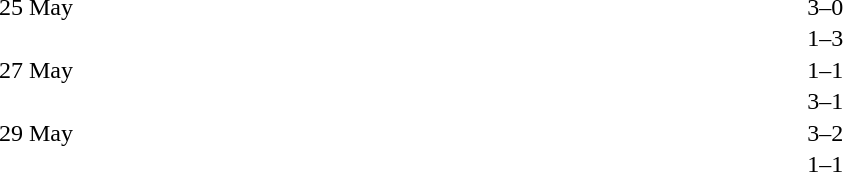<table cellspacing=1 width=70%>
<tr>
<th width=25%></th>
<th width=30%></th>
<th width=15%></th>
<th width=30%></th>
</tr>
<tr>
<td>25 May</td>
<td align=right></td>
<td align=center>3–0</td>
<td></td>
</tr>
<tr>
<td></td>
<td align=right></td>
<td align=center>1–3</td>
<td></td>
</tr>
<tr>
<td>27 May</td>
<td align=right></td>
<td align=center>1–1</td>
<td></td>
</tr>
<tr>
<td></td>
<td align=right></td>
<td align=center>3–1</td>
<td></td>
</tr>
<tr>
<td>29 May</td>
<td align=right></td>
<td align=center>3–2</td>
<td></td>
</tr>
<tr>
<td></td>
<td align=right></td>
<td align=center>1–1</td>
<td></td>
</tr>
</table>
